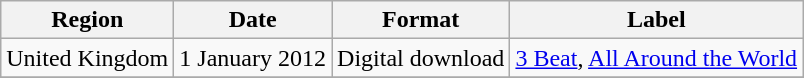<table class=wikitable>
<tr>
<th>Region</th>
<th>Date</th>
<th>Format</th>
<th>Label</th>
</tr>
<tr>
<td>United Kingdom</td>
<td>1 January 2012</td>
<td>Digital download</td>
<td><a href='#'>3 Beat</a>, <a href='#'>All Around the World</a></td>
</tr>
<tr>
</tr>
</table>
